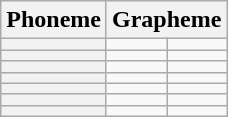<table class="wikitable letters-table letters-blue letters-lo">
<tr>
<th>Phoneme</th>
<th colspan = 2>Grapheme</th>
</tr>
<tr>
<th></th>
<td></td>
<td></td>
</tr>
<tr>
<th></th>
<td></td>
<td></td>
</tr>
<tr>
<th></th>
<td></td>
<td></td>
</tr>
<tr>
<th></th>
<td></td>
<td></td>
</tr>
<tr>
<th></th>
<td></td>
<td></td>
</tr>
<tr>
<th></th>
<td></td>
<td></td>
</tr>
<tr>
<th></th>
<td></td>
<td></td>
</tr>
</table>
